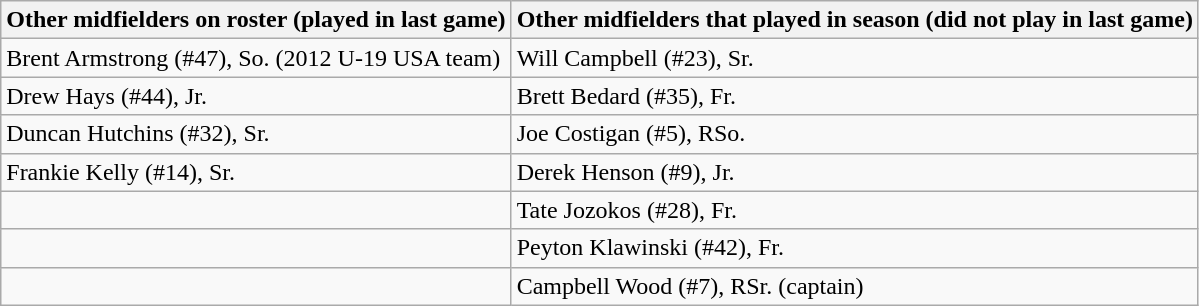<table class="wikitable">
<tr ;>
<th>Other midfielders on roster (played in last game)</th>
<th>Other midfielders that played in season (did not play in last game)</th>
</tr>
<tr>
<td>Brent Armstrong (#47), So. (2012 U-19 USA team)</td>
<td>Will Campbell (#23), Sr.</td>
</tr>
<tr>
<td>Drew Hays (#44), Jr.</td>
<td>Brett Bedard (#35), Fr.</td>
</tr>
<tr>
<td>Duncan Hutchins (#32), Sr.</td>
<td>Joe Costigan (#5), RSo.</td>
</tr>
<tr>
<td>Frankie Kelly (#14), Sr.</td>
<td>Derek Henson (#9), Jr.</td>
</tr>
<tr>
<td></td>
<td>Tate Jozokos (#28), Fr.</td>
</tr>
<tr>
<td></td>
<td>Peyton Klawinski (#42), Fr.</td>
</tr>
<tr>
<td></td>
<td>Campbell Wood (#7), RSr. (captain)</td>
</tr>
</table>
